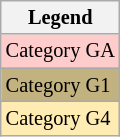<table class="wikitable" style="font-size:85%;">
<tr>
<th>Legend</th>
</tr>
<tr bgcolor=ffcccc>
<td>Category GA</td>
</tr>
<tr bgcolor="#C2B280">
<td>Category G1</td>
</tr>
<tr bgcolor="#ffecb2">
<td>Category G4</td>
</tr>
</table>
